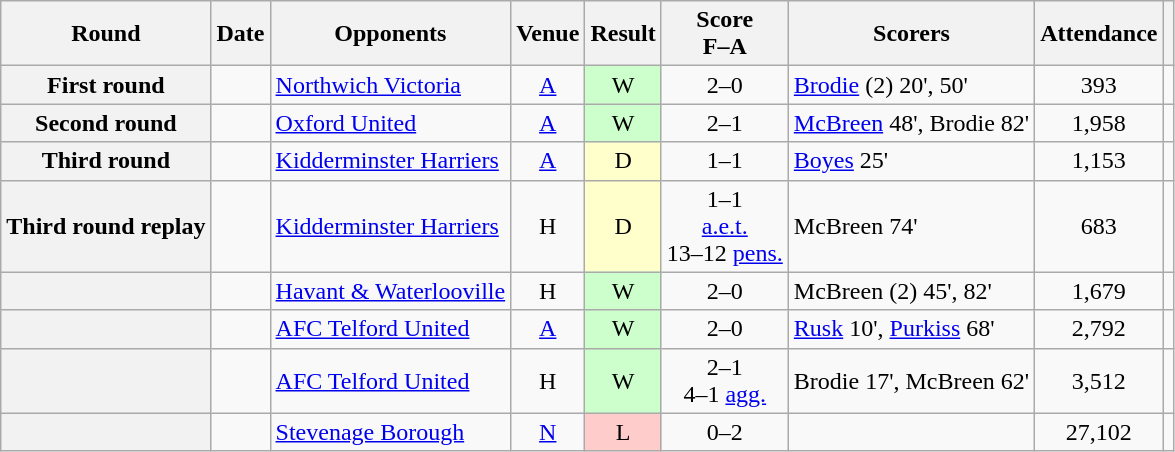<table class="wikitable plainrowheaders sortable" style="text-align:center">
<tr>
<th scope=col>Round</th>
<th scope=col>Date</th>
<th scope=col>Opponents</th>
<th scope=col>Venue</th>
<th scope=col>Result</th>
<th scope=col>Score<br>F–A</th>
<th scope=col class=unsortable>Scorers</th>
<th scope=col>Attendance</th>
<th scope=col class=unsortable></th>
</tr>
<tr>
<th scope=row>First round</th>
<td align=left></td>
<td align=left><a href='#'>Northwich Victoria</a></td>
<td><a href='#'>A</a></td>
<td style="background-color:#CCFFCC">W</td>
<td>2–0</td>
<td align=left><a href='#'>Brodie</a> (2) 20', 50'</td>
<td>393</td>
<td></td>
</tr>
<tr>
<th scope=row>Second round</th>
<td align=left></td>
<td align=left><a href='#'>Oxford United</a></td>
<td><a href='#'>A</a></td>
<td style="background-color:#CCFFCC">W</td>
<td>2–1</td>
<td align=left><a href='#'>McBreen</a> 48', Brodie 82'</td>
<td>1,958</td>
<td></td>
</tr>
<tr>
<th scope=row>Third round</th>
<td align=left></td>
<td align=left><a href='#'>Kidderminster Harriers</a></td>
<td><a href='#'>A</a></td>
<td style="background-color:#FFFFCC">D</td>
<td>1–1</td>
<td align=left><a href='#'>Boyes</a> 25'</td>
<td>1,153</td>
<td></td>
</tr>
<tr>
<th scope=row>Third round replay</th>
<td align=left></td>
<td align=left><a href='#'>Kidderminster Harriers</a></td>
<td>H</td>
<td style="background-color:#FFFFCC">D</td>
<td>1–1<br><a href='#'>a.e.t.</a><br>13–12 <a href='#'>pens.</a></td>
<td align=left>McBreen 74'</td>
<td>683</td>
<td></td>
</tr>
<tr>
<th scope=row></th>
<td align=left></td>
<td align=left><a href='#'>Havant & Waterlooville</a></td>
<td>H</td>
<td style="background-color:#CCFFCC">W</td>
<td>2–0</td>
<td align=left>McBreen (2) 45', 82'</td>
<td>1,679</td>
<td></td>
</tr>
<tr>
<th scope=row></th>
<td align=left></td>
<td align=left><a href='#'>AFC Telford United</a></td>
<td><a href='#'>A</a></td>
<td style="background-color:#CCFFCC">W</td>
<td>2–0</td>
<td align=left><a href='#'>Rusk</a> 10', <a href='#'>Purkiss</a> 68'</td>
<td>2,792</td>
<td></td>
</tr>
<tr>
<th scope=row></th>
<td align=left></td>
<td align=left><a href='#'>AFC Telford United</a></td>
<td>H</td>
<td style="background-color:#CCFFCC">W</td>
<td>2–1<br>4–1 <a href='#'>agg.</a></td>
<td align=left>Brodie 17', McBreen 62'</td>
<td>3,512</td>
<td></td>
</tr>
<tr>
<th scope=row></th>
<td align=left></td>
<td align=left><a href='#'>Stevenage Borough</a></td>
<td><a href='#'>N</a></td>
<td style="background-color:#FFCCCC">L</td>
<td>0–2</td>
<td align=left></td>
<td>27,102</td>
<td></td>
</tr>
</table>
